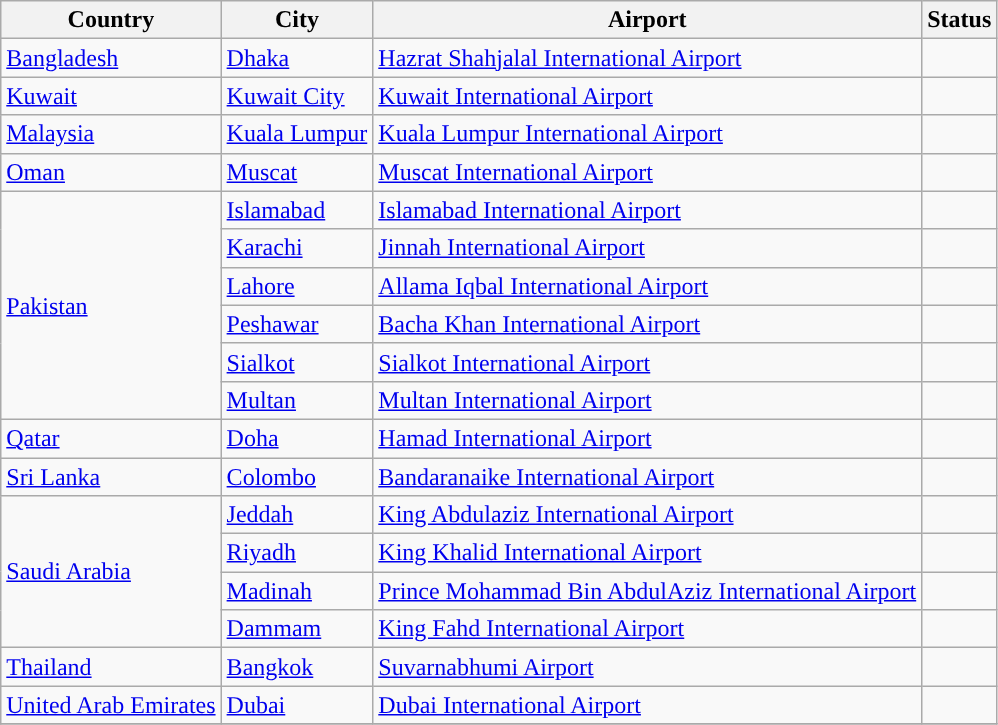<table class="wikitable sortable">
<tr>
<th>Country</th>
<th>City</th>
<th>Airport</th>
<th>Status</th>
</tr>
<tr>
<td><a href='#'>Bangladesh</a></td>
<td><a href='#'>Dhaka</a></td>
<td><a href='#'>Hazrat Shahjalal International Airport</a></td>
<td></td>
</tr>
<tr>
<td><a href='#'>Kuwait</a></td>
<td><a href='#'>Kuwait City</a></td>
<td><a href='#'>Kuwait International Airport</a></td>
<td></td>
</tr>
<tr>
<td><a href='#'>Malaysia</a></td>
<td><a href='#'>Kuala Lumpur</a></td>
<td><a href='#'>Kuala Lumpur International Airport</a></td>
<td></td>
</tr>
<tr>
<td><a href='#'>Oman</a></td>
<td><a href='#'>Muscat</a></td>
<td><a href='#'>Muscat International Airport</a></td>
<td></td>
</tr>
<tr>
<td rowspan="6"><a href='#'>Pakistan</a></td>
<td><a href='#'>Islamabad</a></td>
<td><a href='#'>Islamabad International Airport</a></td>
<td></td>
</tr>
<tr>
<td><a href='#'>Karachi</a></td>
<td><a href='#'>Jinnah International Airport</a></td>
<td></td>
</tr>
<tr>
<td><a href='#'>Lahore</a></td>
<td><a href='#'>Allama Iqbal International Airport</a></td>
<td></td>
</tr>
<tr>
<td><a href='#'>Peshawar</a></td>
<td><a href='#'>Bacha Khan International Airport</a></td>
<td></td>
</tr>
<tr>
<td><a href='#'>Sialkot</a></td>
<td><a href='#'>Sialkot International Airport</a></td>
<td></td>
</tr>
<tr>
<td><a href='#'>Multan</a></td>
<td><a href='#'>Multan International Airport</a></td>
<td></td>
</tr>
<tr>
<td><a href='#'>Qatar</a></td>
<td><a href='#'>Doha</a></td>
<td><a href='#'>Hamad International Airport</a></td>
<td></td>
</tr>
<tr>
<td><a href='#'>Sri Lanka</a></td>
<td><a href='#'>Colombo</a></td>
<td><a href='#'>Bandaranaike International Airport</a></td>
<td></td>
</tr>
<tr>
<td rowspan="4”"><a href='#'>Saudi Arabia</a></td>
<td><a href='#'>Jeddah</a></td>
<td><a href='#'>King Abdulaziz International Airport</a></td>
<td></td>
</tr>
<tr>
<td><a href='#'>Riyadh</a></td>
<td><a href='#'>King Khalid International Airport</a></td>
<td></td>
</tr>
<tr>
<td><a href='#'>Madinah</a></td>
<td><a href='#'>Prince Mohammad Bin AbdulAziz International Airport</a></td>
<td></td>
</tr>
<tr>
<td><a href='#'>Dammam</a></td>
<td><a href='#'>King Fahd International Airport</a></td>
<td></td>
</tr>
<tr>
<td><a href='#'>Thailand</a></td>
<td><a href='#'>Bangkok</a></td>
<td><a href='#'>Suvarnabhumi Airport</a></td>
<td></td>
</tr>
<tr>
<td><a href='#'>United Arab Emirates</a></td>
<td><a href='#'>Dubai</a></td>
<td><a href='#'>Dubai International Airport</a></td>
<td></td>
</tr>
<tr>
</tr>
</table>
